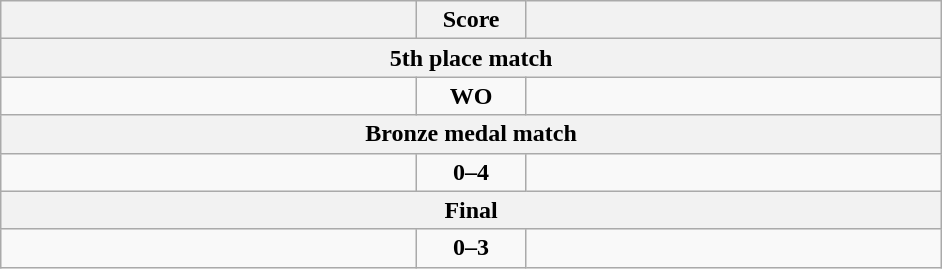<table class="wikitable" style="text-align: left;">
<tr>
<th align="right" width="270"></th>
<th width="65">Score</th>
<th align="left" width="270"></th>
</tr>
<tr>
<th colspan="3">5th place match</th>
</tr>
<tr>
<td><strong></strong></td>
<td align=center><strong>WO</strong></td>
<td></td>
</tr>
<tr>
<th colspan="3">Bronze medal match</th>
</tr>
<tr>
<td></td>
<td align=center><strong>0–4</strong></td>
<td><strong></strong></td>
</tr>
<tr>
<th colspan="3">Final</th>
</tr>
<tr>
<td></td>
<td align=center><strong>0–3</strong></td>
<td><strong></strong></td>
</tr>
</table>
